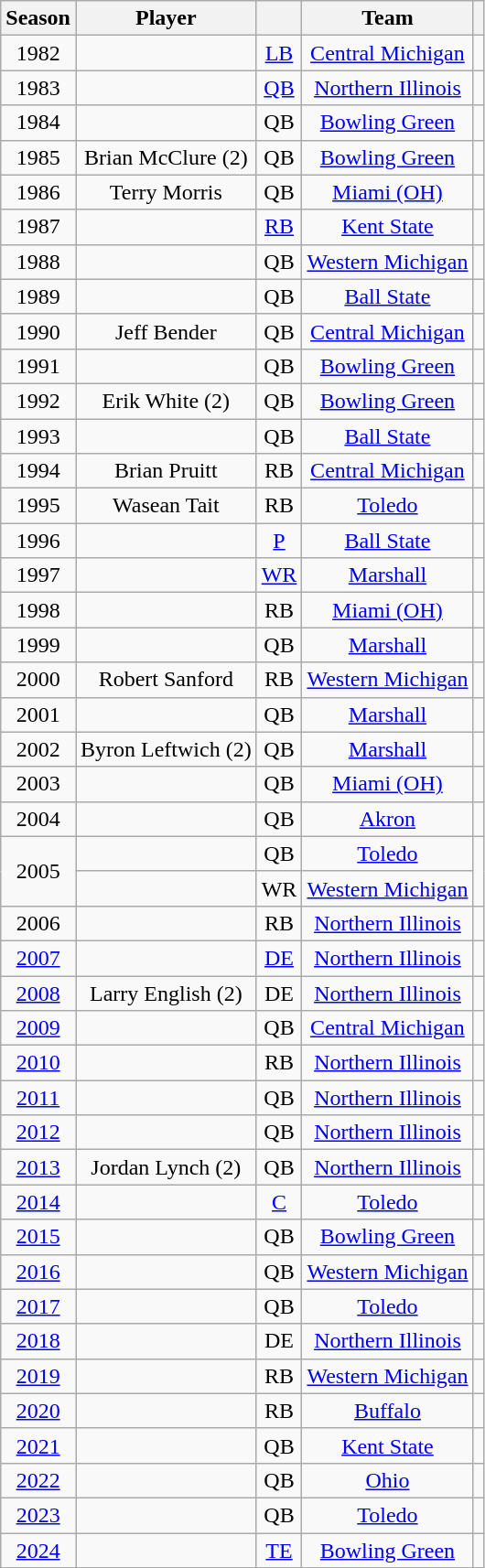<table class="wikitable sortable" style="text-align: center;">
<tr>
<th>Season</th>
<th>Player</th>
<th></th>
<th>Team</th>
<th class="unsortable"></th>
</tr>
<tr>
<td>1982</td>
<td></td>
<td><a href='#'>LB</a></td>
<td><a href='#'>Central Michigan</a></td>
<td></td>
</tr>
<tr>
<td>1983</td>
<td></td>
<td><a href='#'>QB</a></td>
<td><a href='#'>Northern Illinois</a></td>
<td></td>
</tr>
<tr>
<td>1984</td>
<td></td>
<td>QB</td>
<td><a href='#'>Bowling Green</a></td>
<td></td>
</tr>
<tr>
<td>1985</td>
<td>Brian McClure (2)</td>
<td>QB</td>
<td><a href='#'>Bowling Green</a></td>
<td></td>
</tr>
<tr>
<td>1986</td>
<td>Terry Morris</td>
<td>QB</td>
<td><a href='#'>Miami (OH)</a></td>
<td></td>
</tr>
<tr>
<td>1987</td>
<td></td>
<td><a href='#'>RB</a></td>
<td><a href='#'>Kent State</a></td>
<td></td>
</tr>
<tr>
<td>1988</td>
<td></td>
<td>QB</td>
<td><a href='#'>Western Michigan</a></td>
<td></td>
</tr>
<tr>
<td>1989</td>
<td></td>
<td>QB</td>
<td><a href='#'>Ball State</a></td>
<td></td>
</tr>
<tr>
<td>1990</td>
<td>Jeff Bender</td>
<td>QB</td>
<td><a href='#'>Central Michigan</a></td>
<td></td>
</tr>
<tr>
<td>1991</td>
<td></td>
<td>QB</td>
<td><a href='#'>Bowling Green</a></td>
<td></td>
</tr>
<tr>
<td>1992</td>
<td>Erik White (2)</td>
<td>QB</td>
<td><a href='#'>Bowling Green</a></td>
<td></td>
</tr>
<tr>
<td>1993</td>
<td></td>
<td>QB</td>
<td><a href='#'>Ball State</a></td>
<td></td>
</tr>
<tr>
<td>1994</td>
<td>Brian Pruitt</td>
<td>RB</td>
<td><a href='#'>Central Michigan</a></td>
<td></td>
</tr>
<tr>
<td>1995</td>
<td>Wasean Tait</td>
<td>RB</td>
<td><a href='#'>Toledo</a></td>
<td></td>
</tr>
<tr>
<td>1996</td>
<td></td>
<td><a href='#'>P</a></td>
<td><a href='#'>Ball State</a></td>
<td></td>
</tr>
<tr>
<td>1997</td>
<td></td>
<td><a href='#'>WR</a></td>
<td><a href='#'>Marshall</a></td>
<td></td>
</tr>
<tr>
<td>1998</td>
<td></td>
<td>RB</td>
<td><a href='#'>Miami (OH)</a></td>
<td></td>
</tr>
<tr>
<td>1999</td>
<td></td>
<td>QB</td>
<td><a href='#'>Marshall</a></td>
<td></td>
</tr>
<tr>
<td>2000</td>
<td>Robert Sanford</td>
<td>RB</td>
<td><a href='#'>Western Michigan</a></td>
<td></td>
</tr>
<tr>
<td>2001</td>
<td></td>
<td>QB</td>
<td><a href='#'>Marshall</a></td>
<td></td>
</tr>
<tr>
<td>2002</td>
<td>Byron Leftwich (2)</td>
<td>QB</td>
<td><a href='#'>Marshall</a></td>
<td></td>
</tr>
<tr>
<td>2003</td>
<td></td>
<td>QB</td>
<td><a href='#'>Miami (OH)</a></td>
<td></td>
</tr>
<tr>
<td>2004</td>
<td></td>
<td>QB</td>
<td><a href='#'>Akron</a></td>
<td></td>
</tr>
<tr>
<td rowspan="2">2005</td>
<td></td>
<td>QB</td>
<td><a href='#'>Toledo</a></td>
<td rowspan="2"></td>
</tr>
<tr>
<td></td>
<td>WR</td>
<td><a href='#'>Western Michigan</a></td>
</tr>
<tr>
<td>2006</td>
<td></td>
<td>RB</td>
<td><a href='#'>Northern Illinois</a></td>
<td></td>
</tr>
<tr>
<td><a href='#'>2007</a></td>
<td></td>
<td><a href='#'>DE</a></td>
<td><a href='#'>Northern Illinois</a></td>
<td></td>
</tr>
<tr>
<td><a href='#'>2008</a></td>
<td>Larry English (2)</td>
<td>DE</td>
<td><a href='#'>Northern Illinois</a></td>
<td></td>
</tr>
<tr>
<td><a href='#'>2009</a></td>
<td></td>
<td>QB</td>
<td><a href='#'>Central Michigan</a></td>
<td></td>
</tr>
<tr>
<td><a href='#'>2010</a></td>
<td></td>
<td>RB</td>
<td><a href='#'>Northern Illinois</a></td>
<td></td>
</tr>
<tr>
<td><a href='#'>2011</a></td>
<td></td>
<td>QB</td>
<td><a href='#'>Northern Illinois</a></td>
<td></td>
</tr>
<tr>
<td><a href='#'>2012</a></td>
<td></td>
<td>QB</td>
<td><a href='#'>Northern Illinois</a></td>
<td></td>
</tr>
<tr>
<td><a href='#'>2013</a></td>
<td>Jordan Lynch (2)</td>
<td>QB</td>
<td><a href='#'>Northern Illinois</a></td>
<td></td>
</tr>
<tr>
<td><a href='#'>2014</a></td>
<td></td>
<td><a href='#'>C</a></td>
<td><a href='#'>Toledo</a></td>
<td></td>
</tr>
<tr>
<td><a href='#'>2015</a></td>
<td></td>
<td>QB</td>
<td><a href='#'>Bowling Green</a></td>
<td></td>
</tr>
<tr>
<td><a href='#'>2016</a></td>
<td></td>
<td>QB</td>
<td><a href='#'>Western Michigan</a></td>
<td></td>
</tr>
<tr>
<td><a href='#'>2017</a></td>
<td></td>
<td>QB</td>
<td><a href='#'>Toledo</a></td>
<td></td>
</tr>
<tr>
<td><a href='#'>2018</a></td>
<td></td>
<td>DE</td>
<td><a href='#'>Northern Illinois</a></td>
<td></td>
</tr>
<tr>
<td><a href='#'>2019</a></td>
<td></td>
<td>RB</td>
<td><a href='#'>Western Michigan</a></td>
<td></td>
</tr>
<tr>
<td><a href='#'>2020</a></td>
<td></td>
<td>RB</td>
<td><a href='#'>Buffalo</a></td>
<td></td>
</tr>
<tr>
<td><a href='#'>2021</a></td>
<td></td>
<td>QB</td>
<td><a href='#'>Kent State</a></td>
<td></td>
</tr>
<tr>
<td><a href='#'>2022</a></td>
<td></td>
<td>QB</td>
<td><a href='#'>Ohio</a></td>
<td></td>
</tr>
<tr>
<td><a href='#'>2023</a></td>
<td></td>
<td>QB</td>
<td><a href='#'>Toledo</a></td>
<td></td>
</tr>
<tr>
<td><a href='#'>2024</a></td>
<td></td>
<td><a href='#'>TE</a></td>
<td><a href='#'>Bowling Green</a></td>
<td></td>
</tr>
</table>
